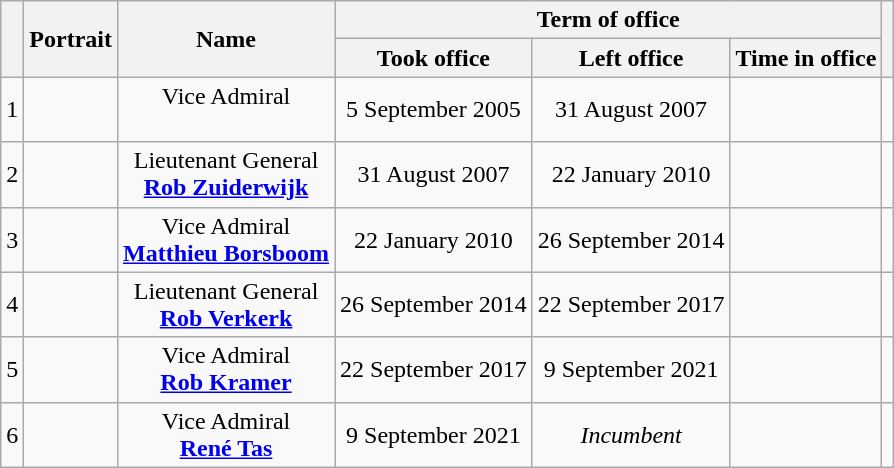<table class="wikitable" style="text-align:center">
<tr>
<th rowspan=2></th>
<th rowspan=2>Portrait</th>
<th rowspan=2>Name<br></th>
<th colspan=3>Term of office</th>
<th rowspan=2></th>
</tr>
<tr>
<th>Took office</th>
<th>Left office</th>
<th>Time in office</th>
</tr>
<tr>
<td>1</td>
<td></td>
<td>Vice Admiral<br><strong></strong><br></td>
<td>5 September 2005</td>
<td>31 August 2007</td>
<td></td>
<td></td>
</tr>
<tr>
<td>2</td>
<td></td>
<td>Lieutenant General<br><strong><a href='#'>Rob Zuiderwijk</a></strong><br></td>
<td>31 August 2007</td>
<td>22 January 2010</td>
<td></td>
<td></td>
</tr>
<tr>
<td>3</td>
<td></td>
<td>Vice Admiral<br><strong><a href='#'>Matthieu Borsboom</a></strong><br></td>
<td>22 January 2010</td>
<td>26 September 2014</td>
<td></td>
<td></td>
</tr>
<tr>
<td>4</td>
<td></td>
<td>Lieutenant General<br><strong><a href='#'>Rob Verkerk</a></strong><br></td>
<td>26 September 2014</td>
<td>22 September 2017</td>
<td></td>
<td></td>
</tr>
<tr>
<td>5</td>
<td></td>
<td>Vice Admiral<br><strong><a href='#'>Rob Kramer</a></strong><br></td>
<td>22 September 2017</td>
<td>9 September 2021</td>
<td></td>
<td></td>
</tr>
<tr>
<td>6</td>
<td></td>
<td>Vice Admiral<br><strong><a href='#'>René Tas</a></strong><br></td>
<td>9 September 2021</td>
<td><em>Incumbent</em></td>
<td></td>
<td></td>
</tr>
</table>
